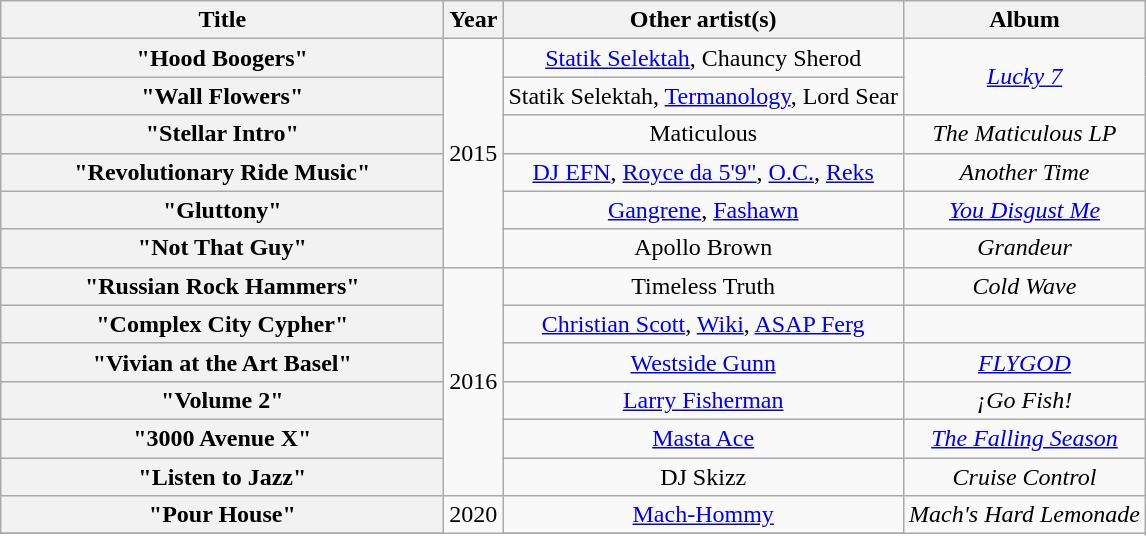<table class="wikitable plainrowheaders" style="text-align:center;">
<tr>
<th scope="col" style="width:18em;">Title</th>
<th scope="col">Year</th>
<th scope="col">Other artist(s)</th>
<th scope="col">Album</th>
</tr>
<tr>
<th scope="row">"Hood Boogers"</th>
<td rowspan="6">2015</td>
<td><a href='#'>Statik Selektah</a>, Chauncy Sherod</td>
<td rowspan="2"><em><a href='#'>Lucky 7</a></em></td>
</tr>
<tr>
<th scope="row">"Wall Flowers" </th>
<td>Statik Selektah, <a href='#'>Termanology</a>, Lord Sear</td>
</tr>
<tr>
<th scope="row">"Stellar Intro"</th>
<td>Maticulous</td>
<td><em>The Maticulous LP</em></td>
</tr>
<tr>
<th scope="row">"Revolutionary Ride Music"</th>
<td><a href='#'>DJ EFN</a>, <a href='#'>Royce da 5'9"</a>, <a href='#'>O.C.</a>, <a href='#'>Reks</a></td>
<td><em>Another Time</em></td>
</tr>
<tr>
<th scope="row">"Gluttony"</th>
<td><a href='#'>Gangrene</a>, <a href='#'>Fashawn</a></td>
<td><em><a href='#'>You Disgust Me</a></em></td>
</tr>
<tr>
<th scope="row">"Not That Guy"</th>
<td>Apollo Brown</td>
<td><em>Grandeur</em></td>
</tr>
<tr>
<th scope="row">"Russian Rock Hammers"</th>
<td rowspan="6">2016</td>
<td>Timeless Truth</td>
<td><em>Cold Wave</em></td>
</tr>
<tr>
<th scope="row">"Complex City Cypher"</th>
<td><a href='#'>Christian Scott</a>, <a href='#'>Wiki</a>, <a href='#'>ASAP Ferg</a></td>
<td></td>
</tr>
<tr>
<th scope="row">"Vivian at the Art Basel"</th>
<td><a href='#'>Westside Gunn</a></td>
<td><em><a href='#'>FLYGOD</a></em></td>
</tr>
<tr>
<th scope="row">"Volume 2"</th>
<td><a href='#'>Larry Fisherman</a></td>
<td><em>¡Go Fish!</em></td>
</tr>
<tr>
<th scope="row">"3000 Avenue X"</th>
<td><a href='#'>Masta Ace</a></td>
<td><em><a href='#'>The Falling Season</a></em></td>
</tr>
<tr>
<th scope="row">"Listen to Jazz"</th>
<td>DJ Skizz</td>
<td><em>Cruise Control</em></td>
</tr>
<tr>
<th scope="row">"Pour House"</th>
<td rowspan="2">2020</td>
<td><a href='#'>Mach-Hommy</a></td>
<td rowspan="2"><em>Mach's Hard Lemonade</em></td>
</tr>
<tr>
</tr>
</table>
